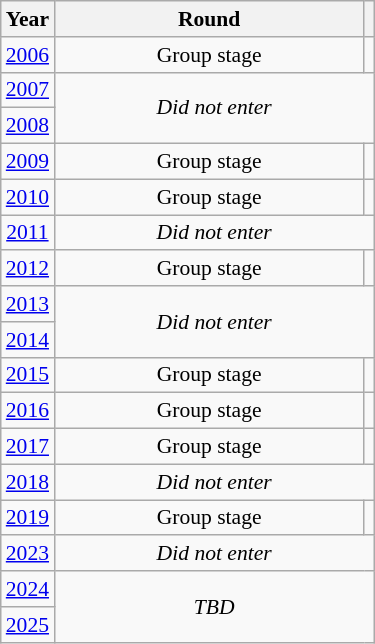<table class="wikitable" style="text-align: center; font-size:90%">
<tr>
<th>Year</th>
<th style="width:200px">Round</th>
<th></th>
</tr>
<tr>
<td><a href='#'>2006</a></td>
<td>Group stage</td>
<td></td>
</tr>
<tr>
<td><a href='#'>2007</a></td>
<td colspan="2" rowspan="2"><em>Did not enter</em></td>
</tr>
<tr>
<td><a href='#'>2008</a></td>
</tr>
<tr>
<td><a href='#'>2009</a></td>
<td>Group stage</td>
<td></td>
</tr>
<tr>
<td><a href='#'>2010</a></td>
<td>Group stage</td>
<td></td>
</tr>
<tr>
<td><a href='#'>2011</a></td>
<td colspan="2"><em>Did not enter</em></td>
</tr>
<tr>
<td><a href='#'>2012</a></td>
<td>Group stage</td>
<td></td>
</tr>
<tr>
<td><a href='#'>2013</a></td>
<td colspan="2" rowspan="2"><em>Did not enter</em></td>
</tr>
<tr>
<td><a href='#'>2014</a></td>
</tr>
<tr>
<td><a href='#'>2015</a></td>
<td>Group stage</td>
<td></td>
</tr>
<tr>
<td><a href='#'>2016</a></td>
<td>Group stage</td>
<td></td>
</tr>
<tr>
<td><a href='#'>2017</a></td>
<td>Group stage</td>
<td></td>
</tr>
<tr>
<td><a href='#'>2018</a></td>
<td colspan="2"><em>Did not enter</em></td>
</tr>
<tr>
<td><a href='#'>2019</a></td>
<td>Group stage</td>
<td></td>
</tr>
<tr>
<td><a href='#'>2023</a></td>
<td colspan="2"><em>Did not enter</em></td>
</tr>
<tr>
<td><a href='#'>2024</a></td>
<td colspan="2" rowspan="2"><em>TBD</em></td>
</tr>
<tr>
<td><a href='#'>2025</a></td>
</tr>
</table>
